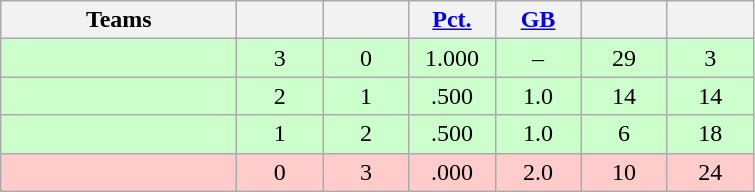<table class="wikitable" style="text-align: center;">
<tr>
<th style="width: 150px;">Teams</th>
<th style="width: 50px;"></th>
<th style="width: 50px;"></th>
<th style="width: 50px;"><a href='#'>Pct.</a></th>
<th style="width: 50px;"><a href='#'>GB</a></th>
<th style="width: 50px;"></th>
<th style="width: 50px;"></th>
</tr>
<tr style="background: #CFC;">
<td style="text-align: left;"></td>
<td>3</td>
<td>0</td>
<td>1.000</td>
<td>–</td>
<td>29</td>
<td>3</td>
</tr>
<tr style="background: #CFC;">
<td style="text-align: left;"></td>
<td>2</td>
<td>1</td>
<td>.500</td>
<td>1.0</td>
<td>14</td>
<td>14</td>
</tr>
<tr style="background: #CFC;">
<td style="text-align: left;"></td>
<td>1</td>
<td>2</td>
<td>.500</td>
<td>1.0</td>
<td>6</td>
<td>18</td>
</tr>
<tr style="background: #FCC;">
<td style="text-align: left;"></td>
<td>0</td>
<td>3</td>
<td>.000</td>
<td>2.0</td>
<td>10</td>
<td>24</td>
</tr>
</table>
